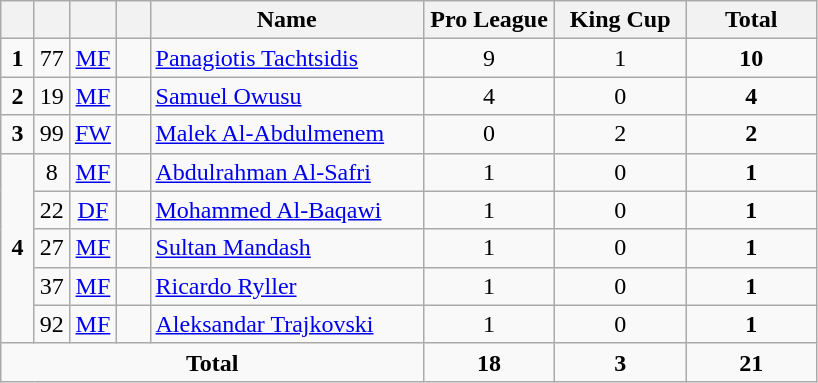<table class="wikitable" style="text-align:center">
<tr>
<th width=15></th>
<th width=15></th>
<th width=15></th>
<th width=15></th>
<th width=175>Name</th>
<th width=80>Pro League</th>
<th width=80>King Cup</th>
<th width=80>Total</th>
</tr>
<tr>
<td><strong>1</strong></td>
<td>77</td>
<td><a href='#'>MF</a></td>
<td></td>
<td align=left><a href='#'>Panagiotis Tachtsidis</a></td>
<td>9</td>
<td>1</td>
<td><strong>10</strong></td>
</tr>
<tr>
<td><strong>2</strong></td>
<td>19</td>
<td><a href='#'>MF</a></td>
<td></td>
<td align=left><a href='#'>Samuel Owusu</a></td>
<td>4</td>
<td>0</td>
<td><strong>4</strong></td>
</tr>
<tr>
<td><strong>3</strong></td>
<td>99</td>
<td><a href='#'>FW</a></td>
<td></td>
<td align=left><a href='#'>Malek Al-Abdulmenem</a></td>
<td>0</td>
<td>2</td>
<td><strong>2</strong></td>
</tr>
<tr>
<td rowspan=5><strong>4</strong></td>
<td>8</td>
<td><a href='#'>MF</a></td>
<td></td>
<td align=left><a href='#'>Abdulrahman Al-Safri</a></td>
<td>1</td>
<td>0</td>
<td><strong>1</strong></td>
</tr>
<tr>
<td>22</td>
<td><a href='#'>DF</a></td>
<td></td>
<td align=left><a href='#'>Mohammed Al-Baqawi</a></td>
<td>1</td>
<td>0</td>
<td><strong>1</strong></td>
</tr>
<tr>
<td>27</td>
<td><a href='#'>MF</a></td>
<td></td>
<td align=left><a href='#'>Sultan Mandash</a></td>
<td>1</td>
<td>0</td>
<td><strong>1</strong></td>
</tr>
<tr>
<td>37</td>
<td><a href='#'>MF</a></td>
<td></td>
<td align=left><a href='#'>Ricardo Ryller</a></td>
<td>1</td>
<td>0</td>
<td><strong>1</strong></td>
</tr>
<tr>
<td>92</td>
<td><a href='#'>MF</a></td>
<td></td>
<td align=left><a href='#'>Aleksandar Trajkovski</a></td>
<td>1</td>
<td>0</td>
<td><strong>1</strong></td>
</tr>
<tr>
<td colspan=5><strong>Total</strong></td>
<td><strong>18</strong></td>
<td><strong>3</strong></td>
<td><strong>21</strong></td>
</tr>
</table>
